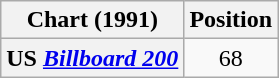<table class="wikitable plainrowheaders" style="text-align:center">
<tr>
<th scope="col">Chart (1991)</th>
<th scope="col">Position</th>
</tr>
<tr>
<th scope="row">US <em><a href='#'>Billboard 200</a></em></th>
<td>68</td>
</tr>
</table>
